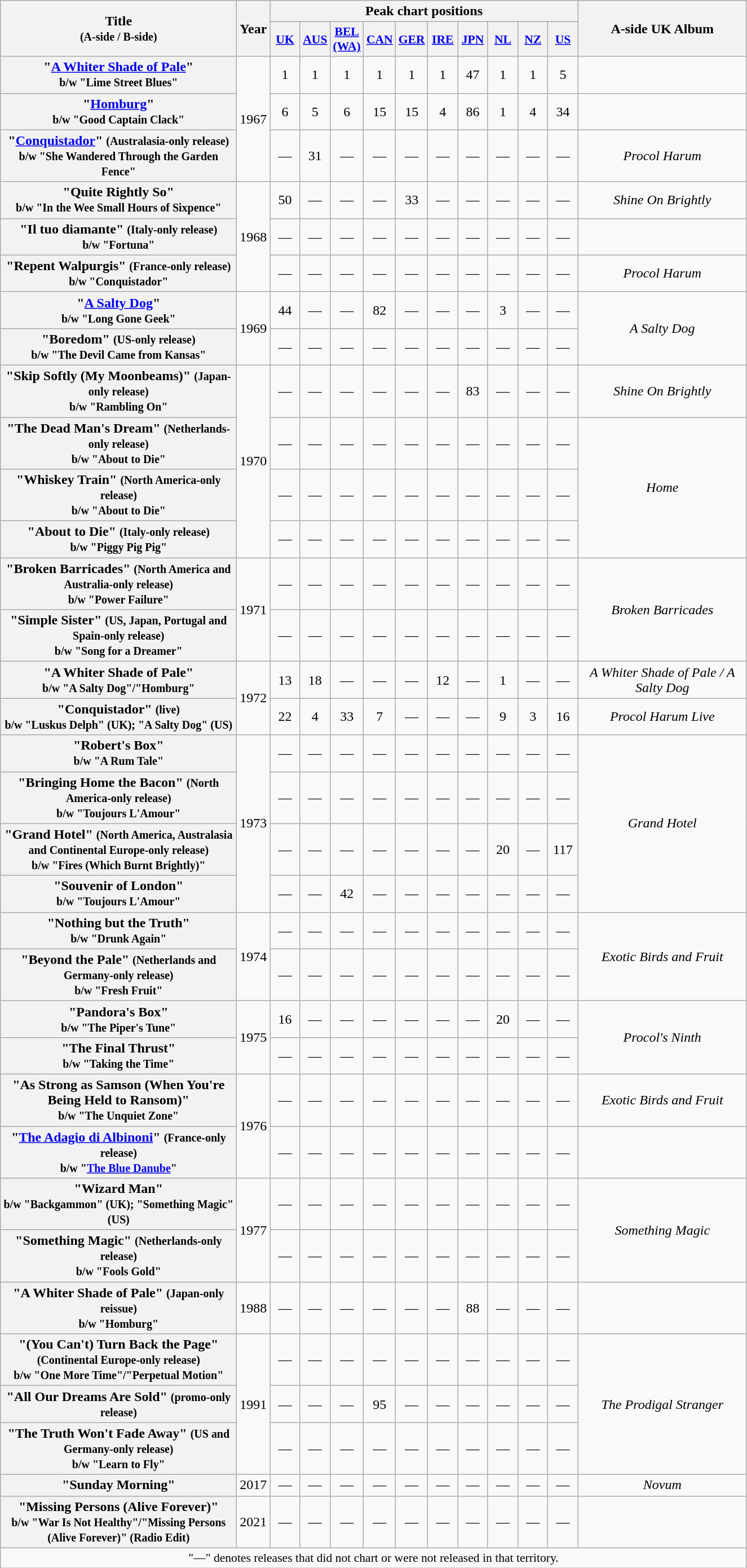<table class="wikitable plainrowheaders" style="text-align:center;">
<tr>
<th rowspan="2" scope="col" style="width:17em;">Title<br><small>(A-side / B-side)</small></th>
<th rowspan="2" scope="col" style="width:2em;">Year</th>
<th colspan="10">Peak chart positions</th>
<th rowspan="2" style="width:12em;">A-side UK Album</th>
</tr>
<tr>
<th scope="col" style="width:2em;font-size:90%;"><a href='#'>UK</a><br></th>
<th scope="col" style="width:2em;font-size:90%;"><a href='#'>AUS</a><br></th>
<th scope="col" style="width:2em;font-size:90%;"><a href='#'>BEL (WA)</a><br></th>
<th scope="col" style="width:2em;font-size:90%;"><a href='#'>CAN</a><br></th>
<th scope="col" style="width:2em;font-size:90%;"><a href='#'>GER</a><br></th>
<th scope="col" style="width:2em;font-size:90%;"><a href='#'>IRE</a><br></th>
<th scope="col" style="width:2em;font-size:90%;"><a href='#'>JPN</a><br></th>
<th scope="col" style="width:2em;font-size:90%;"><a href='#'>NL</a><br></th>
<th scope="col" style="width:2em;font-size:90%;"><a href='#'>NZ</a><br></th>
<th scope="col" style="width:2em;font-size:90%;"><a href='#'>US</a><br></th>
</tr>
<tr>
<th scope="row">"<a href='#'>A Whiter Shade of Pale</a>"<br><small>b/w "Lime Street Blues"</small></th>
<td rowspan="3">1967</td>
<td>1</td>
<td>1</td>
<td>1</td>
<td>1</td>
<td>1</td>
<td>1</td>
<td>47</td>
<td>1</td>
<td>1</td>
<td>5</td>
<td></td>
</tr>
<tr>
<th scope="row">"<a href='#'>Homburg</a>"<br><small>b/w "Good Captain Clack"</small></th>
<td>6</td>
<td>5</td>
<td>6</td>
<td>15</td>
<td>15</td>
<td>4</td>
<td>86</td>
<td>1</td>
<td>4</td>
<td>34</td>
<td></td>
</tr>
<tr>
<th scope="row">"<a href='#'>Conquistador</a>" <small>(Australasia-only release)</small><br><small>b/w "She Wandered Through the Garden Fence"</small></th>
<td>—</td>
<td>31</td>
<td>—</td>
<td>—</td>
<td>—</td>
<td>—</td>
<td>—</td>
<td>—</td>
<td>—</td>
<td>—</td>
<td><em>Procol Harum</em></td>
</tr>
<tr>
<th scope="row">"Quite Rightly So"<br><small>b/w "In the Wee Small Hours of Sixpence"</small></th>
<td rowspan="3">1968</td>
<td>50</td>
<td>—</td>
<td>—</td>
<td>—</td>
<td>33</td>
<td>—</td>
<td>—</td>
<td>—</td>
<td>—</td>
<td>—</td>
<td><em>Shine On Brightly</em></td>
</tr>
<tr>
<th scope="row">"Il tuo diamante" <small>(Italy-only release)</small> <br><small>b/w "Fortuna"</small></th>
<td>—</td>
<td>—</td>
<td>—</td>
<td>—</td>
<td>—</td>
<td>—</td>
<td>—</td>
<td>—</td>
<td>—</td>
<td>—</td>
<td></td>
</tr>
<tr>
<th scope="row">"Repent Walpurgis" <small>(France-only release)</small><br><small>b/w "Conquistador"</small></th>
<td>—</td>
<td>—</td>
<td>—</td>
<td>—</td>
<td>—</td>
<td>—</td>
<td>—</td>
<td>—</td>
<td>—</td>
<td>—</td>
<td><em>Procol Harum</em></td>
</tr>
<tr>
<th scope="row">"<a href='#'>A Salty Dog</a>"<br><small>b/w "Long Gone Geek"</small></th>
<td rowspan="2">1969</td>
<td>44</td>
<td>—</td>
<td>—</td>
<td>82</td>
<td>—</td>
<td>—</td>
<td>—</td>
<td>3</td>
<td>—</td>
<td>—</td>
<td rowspan="2"><em>A Salty Dog</em></td>
</tr>
<tr>
<th scope="row">"Boredom" <small>(US-only release)</small><br><small>b/w "The Devil Came from Kansas"</small></th>
<td>—</td>
<td>—</td>
<td>—</td>
<td>—</td>
<td>—</td>
<td>—</td>
<td>—</td>
<td>—</td>
<td>—</td>
<td>—</td>
</tr>
<tr>
<th scope="row">"Skip Softly (My Moonbeams)" <small>(Japan-only release)</small><br><small>b/w "Rambling On"</small></th>
<td rowspan="4">1970</td>
<td>—</td>
<td>—</td>
<td>—</td>
<td>—</td>
<td>—</td>
<td>—</td>
<td>83</td>
<td>—</td>
<td>—</td>
<td>—</td>
<td><em>Shine On Brightly</em></td>
</tr>
<tr>
<th scope="row">"The Dead Man's Dream" <small>(Netherlands-only release)</small><br><small>b/w "About to Die"</small></th>
<td>—</td>
<td>—</td>
<td>—</td>
<td>—</td>
<td>—</td>
<td>—</td>
<td>—</td>
<td>—</td>
<td>—</td>
<td>—</td>
<td rowspan="3"><em>Home</em></td>
</tr>
<tr>
<th scope="row">"Whiskey Train" <small>(North America-only release)</small><br><small>b/w "About to Die"</small></th>
<td>—</td>
<td>—</td>
<td>—</td>
<td>—</td>
<td>—</td>
<td>—</td>
<td>—</td>
<td>—</td>
<td>—</td>
<td>—</td>
</tr>
<tr>
<th scope="row">"About to Die" <small>(Italy-only release)</small><br><small>b/w "Piggy Pig Pig"</small></th>
<td>—</td>
<td>—</td>
<td>—</td>
<td>—</td>
<td>—</td>
<td>—</td>
<td>—</td>
<td>—</td>
<td>—</td>
<td>—</td>
</tr>
<tr>
<th scope="row">"Broken Barricades" <small>(North America and Australia-only release)</small><br><small>b/w "Power Failure"</small></th>
<td rowspan="2">1971</td>
<td>—</td>
<td>—</td>
<td>—</td>
<td>—</td>
<td>—</td>
<td>—</td>
<td>—</td>
<td>—</td>
<td>—</td>
<td>—</td>
<td rowspan="2"><em>Broken Barricades</em></td>
</tr>
<tr>
<th scope="row">"Simple Sister" <small>(US, Japan, Portugal and Spain-only release)</small><br><small>b/w "Song for a Dreamer"</small></th>
<td>—</td>
<td>—</td>
<td>—</td>
<td>—</td>
<td>—</td>
<td>—</td>
<td>—</td>
<td>—</td>
<td>—</td>
<td>—</td>
</tr>
<tr>
<th scope="row">"A Whiter Shade of Pale"<br><small>b/w "A Salty Dog"/"Homburg"</small></th>
<td rowspan="2">1972</td>
<td>13</td>
<td>18</td>
<td>—</td>
<td>—</td>
<td>—</td>
<td>12</td>
<td>—</td>
<td>1</td>
<td>—</td>
<td>—</td>
<td><em>A Whiter Shade of Pale / A Salty Dog</em></td>
</tr>
<tr>
<th scope="row">"Conquistador" <small>(live)</small><br><small>b/w "Luskus Delph" (UK); "A Salty Dog" (US)</small></th>
<td>22</td>
<td>4</td>
<td>33</td>
<td>7</td>
<td>—</td>
<td>—</td>
<td>—</td>
<td>9</td>
<td>3</td>
<td>16</td>
<td><em>Procol Harum Live</em></td>
</tr>
<tr>
<th scope="row">"Robert's Box"<br><small>b/w "A Rum Tale"</small></th>
<td rowspan="4">1973</td>
<td>—</td>
<td>—</td>
<td>—</td>
<td>—</td>
<td>—</td>
<td>—</td>
<td>—</td>
<td>—</td>
<td>—</td>
<td>—</td>
<td rowspan="4"><em>Grand Hotel</em></td>
</tr>
<tr>
<th scope="row">"Bringing Home the Bacon" <small>(North America-only release)</small><br><small>b/w "Toujours L'Amour"</small></th>
<td>—</td>
<td>—</td>
<td>—</td>
<td>—</td>
<td>—</td>
<td>—</td>
<td>—</td>
<td>—</td>
<td>—</td>
<td>—</td>
</tr>
<tr>
<th scope="row">"Grand Hotel" <small>(North America, Australasia and Continental Europe-only release)</small><br><small>b/w "Fires (Which Burnt Brightly)"</small></th>
<td>—</td>
<td>—</td>
<td>—</td>
<td>—</td>
<td>—</td>
<td>—</td>
<td>—</td>
<td>20</td>
<td>—</td>
<td>117</td>
</tr>
<tr>
<th scope="row">"Souvenir of London"<br><small>b/w "Toujours L'Amour"</small></th>
<td>—</td>
<td>—</td>
<td>42</td>
<td>—</td>
<td>—</td>
<td>—</td>
<td>—</td>
<td>—</td>
<td>—</td>
<td>—</td>
</tr>
<tr>
<th scope="row">"Nothing but the Truth"<br><small>b/w "Drunk Again"</small></th>
<td rowspan="2">1974</td>
<td>—</td>
<td>—</td>
<td>—</td>
<td>—</td>
<td>—</td>
<td>—</td>
<td>—</td>
<td>—</td>
<td>—</td>
<td>—</td>
<td rowspan="2"><em>Exotic Birds and Fruit</em></td>
</tr>
<tr>
<th scope="row">"Beyond the Pale" <small>(Netherlands and Germany-only release)</small><br><small>b/w "Fresh Fruit"</small></th>
<td>—</td>
<td>—</td>
<td>—</td>
<td>—</td>
<td>—</td>
<td>—</td>
<td>—</td>
<td>—</td>
<td>—</td>
<td>—</td>
</tr>
<tr>
<th scope="row">"Pandora's Box"<br><small>b/w "The Piper's Tune"</small></th>
<td rowspan="2">1975</td>
<td>16</td>
<td>—</td>
<td>—</td>
<td>—</td>
<td>—</td>
<td>—</td>
<td>—</td>
<td>20</td>
<td>—</td>
<td>—</td>
<td rowspan="2"><em>Procol's Ninth</em></td>
</tr>
<tr>
<th scope="row">"The Final Thrust"<br><small>b/w "Taking the Time"</small></th>
<td>—</td>
<td>—</td>
<td>—</td>
<td>—</td>
<td>—</td>
<td>—</td>
<td>—</td>
<td>—</td>
<td>—</td>
<td>—</td>
</tr>
<tr>
<th scope="row">"As Strong as Samson (When You're Being Held to Ransom)"<br><small>b/w "The Unquiet Zone"</small></th>
<td rowspan="2">1976</td>
<td>—</td>
<td>—</td>
<td>—</td>
<td>—</td>
<td>—</td>
<td>—</td>
<td>—</td>
<td>—</td>
<td>—</td>
<td>—</td>
<td><em>Exotic Birds and Fruit</em></td>
</tr>
<tr>
<th scope="row">"<a href='#'>The Adagio di Albinoni</a>" <small>(France-only release)</small><br><small>b/w "<a href='#'>The Blue Danube</a>"</small></th>
<td>—</td>
<td>—</td>
<td>—</td>
<td>—</td>
<td>—</td>
<td>—</td>
<td>—</td>
<td>—</td>
<td>—</td>
<td>—</td>
<td></td>
</tr>
<tr>
<th scope="row">"Wizard Man"<br><small>b/w "Backgammon" (UK); "Something Magic" (US)</small></th>
<td rowspan="2">1977</td>
<td>—</td>
<td>—</td>
<td>—</td>
<td>—</td>
<td>—</td>
<td>—</td>
<td>—</td>
<td>—</td>
<td>—</td>
<td>—</td>
<td rowspan="2"><em>Something Magic</em></td>
</tr>
<tr>
<th scope="row">"Something Magic" <small>(Netherlands-only release)</small><br><small>b/w "Fools Gold"</small></th>
<td>—</td>
<td>—</td>
<td>—</td>
<td>—</td>
<td>—</td>
<td>—</td>
<td>—</td>
<td>—</td>
<td>—</td>
<td>—</td>
</tr>
<tr>
<th scope="row">"A Whiter Shade of Pale" <small>(Japan-only reissue)</small><br><small>b/w "Homburg"</small></th>
<td>1988</td>
<td>—</td>
<td>—</td>
<td>—</td>
<td>—</td>
<td>—</td>
<td>—</td>
<td>88</td>
<td>—</td>
<td>—</td>
<td>—</td>
<td></td>
</tr>
<tr>
<th scope="row">"(You Can't) Turn Back the Page" <small>(Continental Europe-only release)</small><br><small>b/w "One More Time"/"Perpetual Motion"</small></th>
<td rowspan="3">1991</td>
<td>—</td>
<td>—</td>
<td>—</td>
<td>—</td>
<td>—</td>
<td>—</td>
<td>—</td>
<td>—</td>
<td>—</td>
<td>—</td>
<td rowspan="3"><em>The Prodigal Stranger</em></td>
</tr>
<tr>
<th scope="row">"All Our Dreams Are Sold" <small>(promo-only release)</small></th>
<td>—</td>
<td>—</td>
<td>—</td>
<td>95</td>
<td>—</td>
<td>—</td>
<td>—</td>
<td>—</td>
<td>—</td>
<td>—</td>
</tr>
<tr>
<th scope="row">"The Truth Won't Fade Away" <small>(US and Germany-only release)</small><br><small>b/w "Learn to Fly"</small></th>
<td>—</td>
<td>—</td>
<td>—</td>
<td>—</td>
<td>—</td>
<td>—</td>
<td>—</td>
<td>—</td>
<td>—</td>
<td>—</td>
</tr>
<tr>
<th scope="row">"Sunday Morning"</th>
<td>2017</td>
<td>—</td>
<td>—</td>
<td>—</td>
<td>—</td>
<td>—</td>
<td>—</td>
<td>—</td>
<td>—</td>
<td>—</td>
<td>—</td>
<td><em>Novum</em></td>
</tr>
<tr>
<th scope="row">"Missing Persons (Alive Forever)"<br><small>b/w "War Is Not Healthy"/"Missing Persons (Alive Forever)" (Radio Edit)</small></th>
<td>2021</td>
<td>—</td>
<td>—</td>
<td>—</td>
<td>—</td>
<td>—</td>
<td>—</td>
<td>—</td>
<td>—</td>
<td>—</td>
<td>—</td>
<td></td>
</tr>
<tr>
<td colspan="13" style="font-size:90%">"—" denotes releases that did not chart or were not released in that territory.</td>
</tr>
</table>
